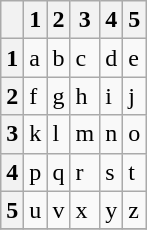<table class="wikitable">
<tr>
<th> </th>
<th>1</th>
<th>2</th>
<th>3</th>
<th>4</th>
<th>5</th>
</tr>
<tr>
<th>1</th>
<td>a</td>
<td>b</td>
<td>c</td>
<td>d</td>
<td>e</td>
</tr>
<tr>
<th>2</th>
<td>f</td>
<td>g</td>
<td>h</td>
<td>i</td>
<td>j</td>
</tr>
<tr>
<th>3</th>
<td>k</td>
<td>l</td>
<td>m</td>
<td>n</td>
<td>o</td>
</tr>
<tr>
<th>4</th>
<td>p</td>
<td>q</td>
<td>r</td>
<td>s</td>
<td>t</td>
</tr>
<tr>
<th>5</th>
<td>u</td>
<td>v</td>
<td>x</td>
<td>y</td>
<td>z</td>
</tr>
<tr>
</tr>
</table>
